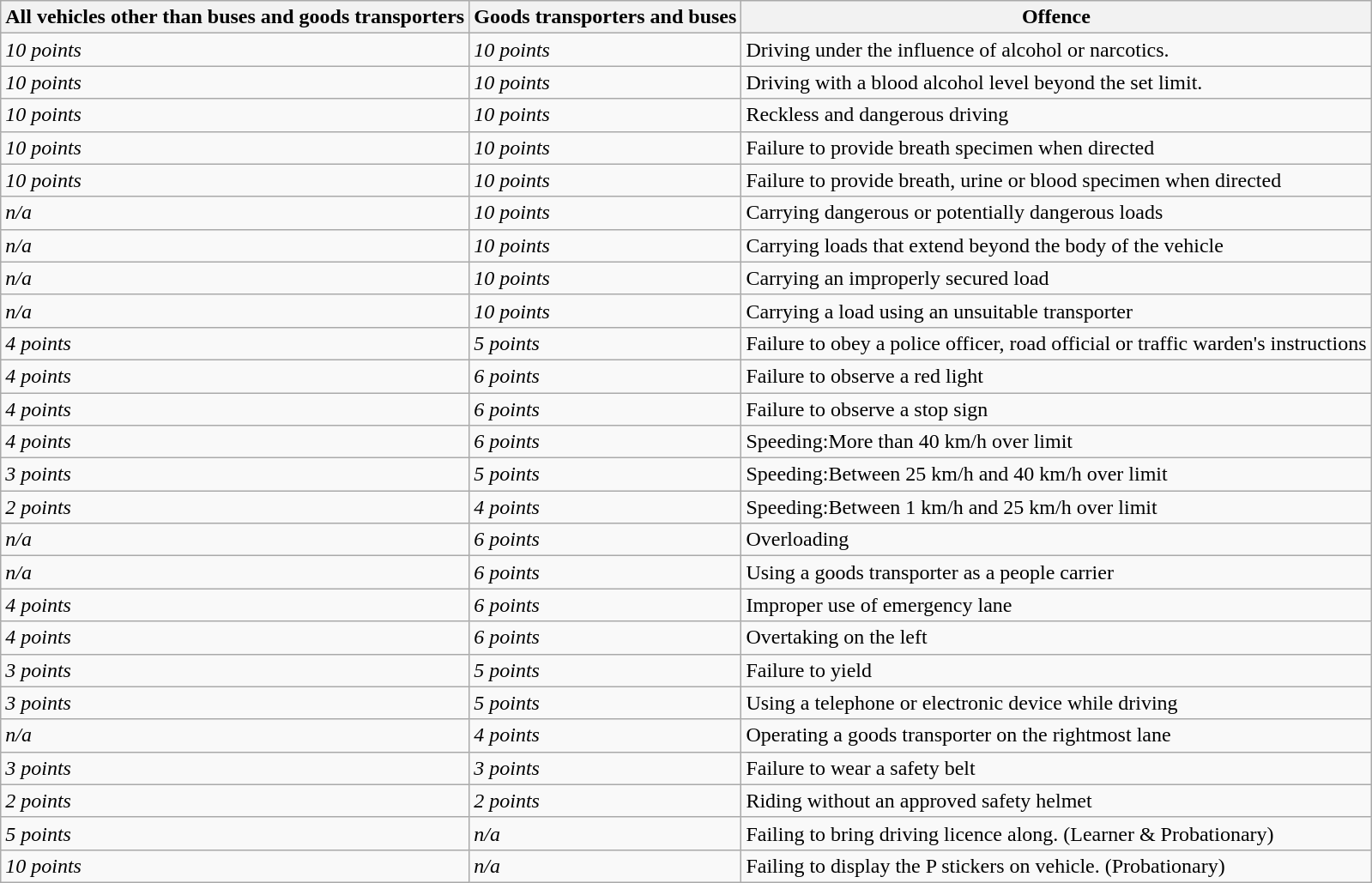<table class="wikitable">
<tr>
<th>All vehicles other than buses and goods transporters</th>
<th>Goods transporters and buses</th>
<th>Offence</th>
</tr>
<tr>
<td><em>10 points</em></td>
<td><em>10 points</em></td>
<td>Driving under the influence of alcohol or narcotics.</td>
</tr>
<tr>
<td><em>10 points</em></td>
<td><em>10 points</em></td>
<td>Driving with a blood alcohol level beyond the set limit.</td>
</tr>
<tr>
<td><em>10 points</em></td>
<td><em>10 points</em></td>
<td>Reckless and dangerous driving</td>
</tr>
<tr>
<td><em>10 points</em></td>
<td><em>10 points</em></td>
<td>Failure to provide breath specimen when directed</td>
</tr>
<tr>
<td><em>10 points</em></td>
<td><em>10 points</em></td>
<td>Failure to provide breath, urine or blood specimen when directed</td>
</tr>
<tr>
<td><em>n/a</em></td>
<td><em>10 points</em></td>
<td>Carrying dangerous or potentially dangerous loads</td>
</tr>
<tr>
<td><em>n/a</em></td>
<td><em>10 points</em></td>
<td>Carrying loads that extend beyond the body of the vehicle</td>
</tr>
<tr>
<td><em>n/a</em></td>
<td><em>10 points</em></td>
<td>Carrying an improperly secured load</td>
</tr>
<tr>
<td><em>n/a</em></td>
<td><em>10 points</em></td>
<td>Carrying a load using an unsuitable transporter</td>
</tr>
<tr>
<td><em>4 points</em></td>
<td><em>5 points</em></td>
<td>Failure to obey a police officer, road official or traffic warden's instructions</td>
</tr>
<tr>
<td><em>4 points</em></td>
<td><em>6 points</em></td>
<td>Failure to observe a red light</td>
</tr>
<tr>
<td><em>4 points</em></td>
<td><em>6 points</em></td>
<td>Failure to observe a stop sign</td>
</tr>
<tr>
<td><em>4 points</em></td>
<td><em>6 points</em></td>
<td>Speeding:More than 40 km/h over limit</td>
</tr>
<tr>
<td><em>3 points</em></td>
<td><em>5 points</em></td>
<td>Speeding:Between 25 km/h and 40 km/h over limit</td>
</tr>
<tr>
<td><em>2 points</em></td>
<td><em>4 points</em></td>
<td>Speeding:Between 1 km/h and 25 km/h over limit</td>
</tr>
<tr>
<td><em>n/a</em></td>
<td><em>6 points</em></td>
<td>Overloading</td>
</tr>
<tr>
<td><em>n/a</em></td>
<td><em>6 points</em></td>
<td>Using a goods transporter as a people carrier</td>
</tr>
<tr>
<td><em>4 points</em></td>
<td><em>6 points</em></td>
<td>Improper use of emergency lane</td>
</tr>
<tr>
<td><em>4 points</em></td>
<td><em>6 points</em></td>
<td>Overtaking on the left</td>
</tr>
<tr>
<td><em>3 points</em></td>
<td><em>5 points</em></td>
<td>Failure to yield</td>
</tr>
<tr>
<td><em>3 points</em></td>
<td><em>5 points</em></td>
<td>Using a telephone or electronic device while driving</td>
</tr>
<tr>
<td><em>n/a</em></td>
<td><em>4 points</em></td>
<td>Operating a goods transporter on the rightmost lane</td>
</tr>
<tr>
<td><em>3 points</em></td>
<td><em>3 points</em></td>
<td>Failure to wear a safety belt</td>
</tr>
<tr>
<td><em>2 points</em></td>
<td><em>2 points</em></td>
<td>Riding without an approved safety helmet</td>
</tr>
<tr>
<td><em>5 points</em></td>
<td><em>n/a</em></td>
<td>Failing to bring driving licence along. (Learner & Probationary)</td>
</tr>
<tr>
<td><em>10 points</em></td>
<td><em>n/a</em></td>
<td>Failing to display the P stickers on vehicle. (Probationary)</td>
</tr>
</table>
